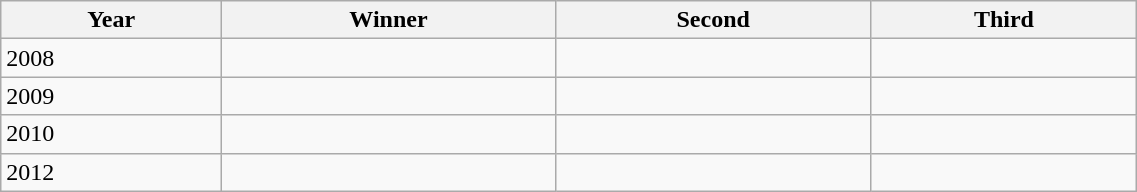<table class="wikitable" style="font-size:100%" width=60%>
<tr>
<th>Year</th>
<th>Winner</th>
<th>Second</th>
<th>Third</th>
</tr>
<tr>
<td>2008</td>
<td></td>
<td></td>
<td></td>
</tr>
<tr>
<td>2009</td>
<td></td>
<td></td>
<td></td>
</tr>
<tr>
<td>2010</td>
<td></td>
<td></td>
<td></td>
</tr>
<tr>
<td>2012</td>
<td></td>
<td></td>
<td></td>
</tr>
</table>
